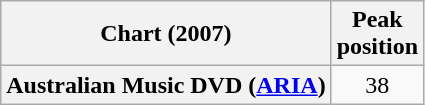<table class="wikitable sortable plainrowheaders" style="text-align:center">
<tr>
<th scope="col">Chart (2007)</th>
<th scope="col">Peak<br>position</th>
</tr>
<tr>
<th scope="row">Australian Music DVD (<a href='#'>ARIA</a>)</th>
<td>38</td>
</tr>
</table>
